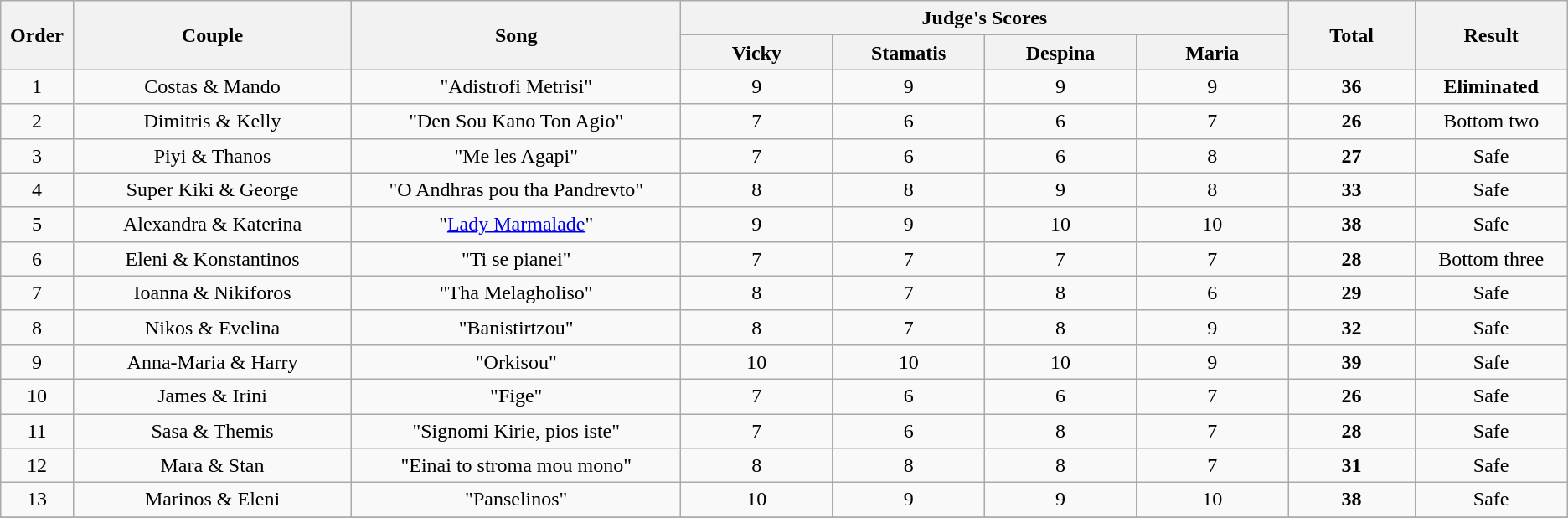<table class="wikitable center sortable" style="text-align:center; font-size:100%; line-height:20px;">
<tr>
<th rowspan="2" style="width:01%;">Order</th>
<th rowspan="2" style="width:11%;">Couple</th>
<th rowspan="2" style="width:13%;">Song</th>
<th colspan="4" style="width:24%;">Judge's Scores</th>
<th rowspan="2" style="width:05%;">Total</th>
<th rowspan="2" style="width:05%;">Result</th>
</tr>
<tr>
<th style="width:06%;">Vicky</th>
<th style="width:06%;">Stamatis</th>
<th style="width:06%;">Despina</th>
<th style="width:06%;">Maria</th>
</tr>
<tr>
<td>1</td>
<td>Costas & Mando</td>
<td>"Adistrofi Metrisi"</td>
<td>9</td>
<td>9</td>
<td>9</td>
<td>9</td>
<td><strong>36</strong></td>
<td><strong>Eliminated</strong></td>
</tr>
<tr>
<td>2</td>
<td>Dimitris & Kelly</td>
<td>"Den Sou Kano Ton Agio"</td>
<td>7</td>
<td>6</td>
<td>6</td>
<td>7</td>
<td><strong>26</strong></td>
<td>Bottom two</td>
</tr>
<tr>
<td>3</td>
<td>Piyi & Thanos</td>
<td>"Me les Agapi"</td>
<td>7</td>
<td>6</td>
<td>6</td>
<td>8</td>
<td><strong>27</strong></td>
<td>Safe</td>
</tr>
<tr>
<td>4</td>
<td>Super Kiki & George</td>
<td>"O Andhras pou tha Pandrevto"</td>
<td>8</td>
<td>8</td>
<td>9</td>
<td>8</td>
<td><strong>33</strong></td>
<td>Safe</td>
</tr>
<tr>
<td>5</td>
<td>Alexandra & Katerina</td>
<td>"<a href='#'>Lady Marmalade</a>"</td>
<td>9</td>
<td>9</td>
<td>10</td>
<td>10</td>
<td><strong>38</strong></td>
<td>Safe</td>
</tr>
<tr>
<td>6</td>
<td>Eleni & Konstantinos</td>
<td>"Ti se pianei"</td>
<td>7</td>
<td>7</td>
<td>7</td>
<td>7</td>
<td><strong>28</strong></td>
<td>Bottom three</td>
</tr>
<tr>
<td>7</td>
<td>Ioanna & Nikiforos</td>
<td>"Tha Melagholiso"</td>
<td>8</td>
<td>7</td>
<td>8</td>
<td>6</td>
<td><strong>29</strong></td>
<td>Safe</td>
</tr>
<tr>
<td>8</td>
<td>Nikos & Evelina</td>
<td>"Banistirtzou"</td>
<td>8</td>
<td>7</td>
<td>8</td>
<td>9</td>
<td><strong>32</strong></td>
<td>Safe</td>
</tr>
<tr>
<td>9</td>
<td>Anna-Maria & Harry</td>
<td>"Orkisou"</td>
<td>10</td>
<td>10</td>
<td>10</td>
<td>9</td>
<td><strong>39</strong></td>
<td>Safe</td>
</tr>
<tr>
<td>10</td>
<td>James & Irini</td>
<td>"Fige"</td>
<td>7</td>
<td>6</td>
<td>6</td>
<td>7</td>
<td><strong>26</strong></td>
<td>Safe</td>
</tr>
<tr>
<td>11</td>
<td>Sasa & Themis</td>
<td>"Signomi Kirie, pios iste"</td>
<td>7</td>
<td>6</td>
<td>8</td>
<td>7</td>
<td><strong>28</strong></td>
<td>Safe</td>
</tr>
<tr>
<td>12</td>
<td>Mara & Stan</td>
<td>"Einai to stroma mou mono"</td>
<td>8</td>
<td>8</td>
<td>8</td>
<td>7</td>
<td><strong>31</strong></td>
<td>Safe</td>
</tr>
<tr>
<td>13</td>
<td>Marinos & Eleni</td>
<td>"Panselinos"</td>
<td>10</td>
<td>9</td>
<td>9</td>
<td>10</td>
<td><strong>38</strong></td>
<td>Safe</td>
</tr>
<tr>
</tr>
</table>
